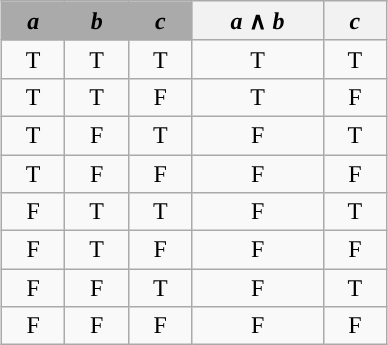<table class="wikitable" style="margin:1em auto; text-align:center;">
<tr>
<th style="width:35px; background:#aaa;"><em>a</em></th>
<th style="width:35px; background:#aaa;"><em>b</em></th>
<th style="width:35px; background:#aaa;"><em>c</em></th>
<th style="width:80px;"><em>a</em> ∧ <em>b</em></th>
<th style="width:35px"><em>c</em></th>
</tr>
<tr>
<td>T</td>
<td>T</td>
<td>T</td>
<td>T</td>
<td>T</td>
</tr>
<tr>
<td>T</td>
<td>T</td>
<td>F</td>
<td>T</td>
<td>F</td>
</tr>
<tr>
<td>T</td>
<td>F</td>
<td>T</td>
<td>F</td>
<td>T</td>
</tr>
<tr>
<td>T</td>
<td>F</td>
<td>F</td>
<td>F</td>
<td>F</td>
</tr>
<tr>
<td>F</td>
<td>T</td>
<td>T</td>
<td>F</td>
<td>T</td>
</tr>
<tr>
<td>F</td>
<td>T</td>
<td>F</td>
<td>F</td>
<td>F</td>
</tr>
<tr>
<td>F</td>
<td>F</td>
<td>T</td>
<td>F</td>
<td>T</td>
</tr>
<tr>
<td>F</td>
<td>F</td>
<td>F</td>
<td>F</td>
<td>F</td>
</tr>
</table>
